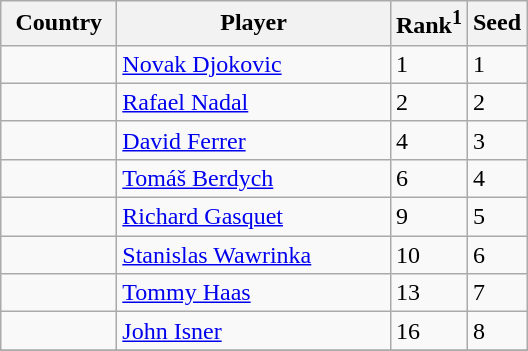<table class="sortable wikitable">
<tr>
<th width="70">Country</th>
<th width="175">Player</th>
<th>Rank<sup>1</sup></th>
<th>Seed</th>
</tr>
<tr>
<td></td>
<td><a href='#'>Novak Djokovic</a></td>
<td>1</td>
<td>1</td>
</tr>
<tr>
<td></td>
<td><a href='#'>Rafael Nadal</a></td>
<td>2</td>
<td>2</td>
</tr>
<tr>
<td></td>
<td><a href='#'>David Ferrer</a></td>
<td>4</td>
<td>3</td>
</tr>
<tr>
<td></td>
<td><a href='#'>Tomáš Berdych</a></td>
<td>6</td>
<td>4</td>
</tr>
<tr>
<td></td>
<td><a href='#'>Richard Gasquet</a></td>
<td>9</td>
<td>5</td>
</tr>
<tr>
<td></td>
<td><a href='#'>Stanislas Wawrinka</a></td>
<td>10</td>
<td>6</td>
</tr>
<tr>
<td></td>
<td><a href='#'>Tommy Haas</a></td>
<td>13</td>
<td>7</td>
</tr>
<tr>
<td></td>
<td><a href='#'>John Isner</a></td>
<td>16</td>
<td>8</td>
</tr>
<tr>
</tr>
</table>
